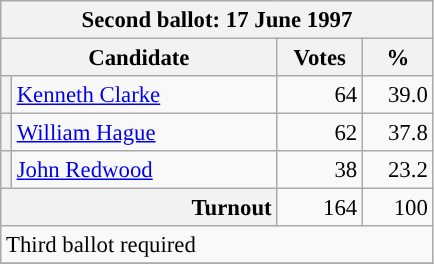<table class="wikitable" style="font-size:95%;">
<tr>
<th colspan="4">Second ballot: 17 June 1997</th>
</tr>
<tr>
<th colspan="2" style="width: 170px">Candidate</th>
<th style="width: 50px">Votes</th>
<th style="width: 40px">%</th>
</tr>
<tr>
<th style="background-color: "></th>
<td style="width: 170px"><a href='#'>Kenneth Clarke</a></td>
<td align="right">64</td>
<td align="right">39.0</td>
</tr>
<tr>
<th style="background-color: "></th>
<td style="width: 170px"><a href='#'>William Hague</a></td>
<td align="right">62</td>
<td align="right">37.8</td>
</tr>
<tr>
<th style="background-color: "></th>
<td style="width: 170px"><a href='#'>John Redwood</a></td>
<td align="right">38</td>
<td align="right">23.2</td>
</tr>
<tr>
<th colspan="2" style="text-align:right">Turnout</th>
<td align="right">164</td>
<td align="right">100</td>
</tr>
<tr>
<td colspan="4">Third ballot required</td>
</tr>
<tr>
</tr>
</table>
